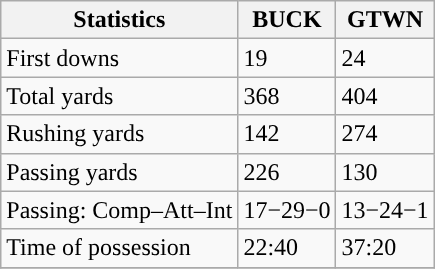<table class="wikitable" style="float: left;">
<tr>
<th>Statistics</th>
<th>BUCK</th>
<th>GTWN</th>
</tr>
<tr>
<td>First downs</td>
<td>19</td>
<td>24</td>
</tr>
<tr>
<td>Total yards</td>
<td>368</td>
<td>404</td>
</tr>
<tr>
<td>Rushing yards</td>
<td>142</td>
<td>274</td>
</tr>
<tr>
<td>Passing yards</td>
<td>226</td>
<td>130</td>
</tr>
<tr>
<td>Passing: Comp–Att–Int</td>
<td>17−29−0</td>
<td>13−24−1</td>
</tr>
<tr>
<td>Time of possession</td>
<td>22:40</td>
<td>37:20</td>
</tr>
<tr>
</tr>
</table>
